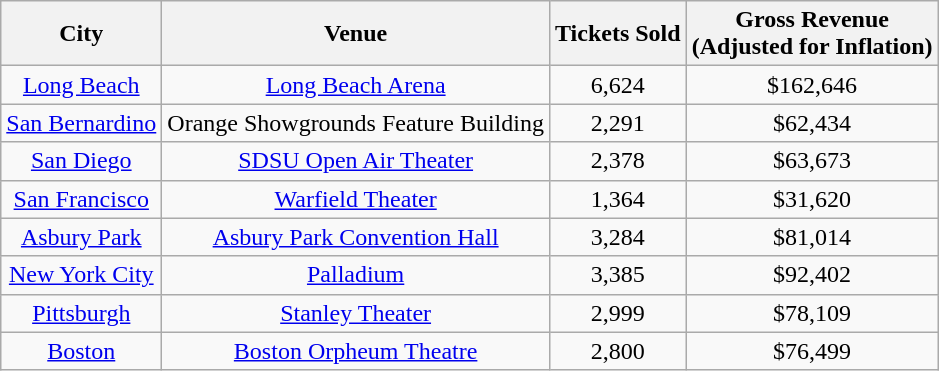<table class="wikitable" style="text-align:center;">
<tr>
<th style="150">City</th>
<th style="325">Venue</th>
<th style="75">Tickets Sold</th>
<th style="100">Gross Revenue<br>(Adjusted for Inflation)</th>
</tr>
<tr>
<td><a href='#'>Long Beach</a></td>
<td><a href='#'>Long Beach Arena</a></td>
<td>6,624</td>
<td>$162,646</td>
</tr>
<tr>
<td><a href='#'>San Bernardino</a></td>
<td>Orange Showgrounds Feature Building</td>
<td>2,291</td>
<td>$62,434</td>
</tr>
<tr>
<td><a href='#'>San Diego</a></td>
<td><a href='#'>SDSU Open Air Theater</a></td>
<td>2,378</td>
<td>$63,673</td>
</tr>
<tr>
<td><a href='#'>San Francisco</a></td>
<td><a href='#'>Warfield Theater</a></td>
<td>1,364</td>
<td>$31,620</td>
</tr>
<tr>
<td><a href='#'>Asbury Park</a></td>
<td><a href='#'>Asbury Park Convention Hall</a></td>
<td>3,284</td>
<td>$81,014</td>
</tr>
<tr>
<td><a href='#'>New York City</a></td>
<td><a href='#'>Palladium</a></td>
<td>3,385</td>
<td>$92,402</td>
</tr>
<tr>
<td><a href='#'>Pittsburgh</a></td>
<td><a href='#'>Stanley Theater</a></td>
<td>2,999</td>
<td>$78,109</td>
</tr>
<tr>
<td><a href='#'>Boston</a></td>
<td><a href='#'>Boston Orpheum Theatre</a></td>
<td>2,800</td>
<td>$76,499</td>
</tr>
</table>
